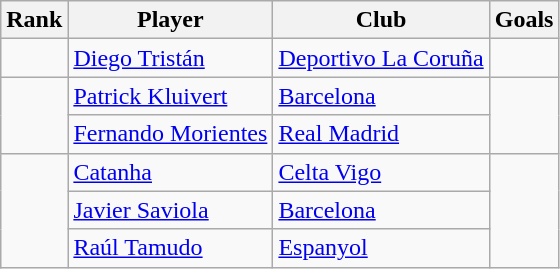<table class="wikitable sortable">
<tr>
<th>Rank</th>
<th>Player</th>
<th>Club</th>
<th>Goals</th>
</tr>
<tr>
<td></td>
<td> <a href='#'>Diego Tristán</a></td>
<td><a href='#'>Deportivo La Coruña</a></td>
<td></td>
</tr>
<tr>
<td rowspan=2></td>
<td> <a href='#'>Patrick Kluivert</a></td>
<td><a href='#'>Barcelona</a></td>
<td rowspan=2></td>
</tr>
<tr>
<td> <a href='#'>Fernando Morientes</a></td>
<td><a href='#'>Real Madrid</a></td>
</tr>
<tr>
<td rowspan=3></td>
<td> <a href='#'>Catanha</a></td>
<td><a href='#'>Celta Vigo</a></td>
<td rowspan=3></td>
</tr>
<tr>
<td> <a href='#'>Javier Saviola</a></td>
<td><a href='#'>Barcelona</a></td>
</tr>
<tr>
<td> <a href='#'>Raúl Tamudo</a></td>
<td><a href='#'>Espanyol</a></td>
</tr>
</table>
